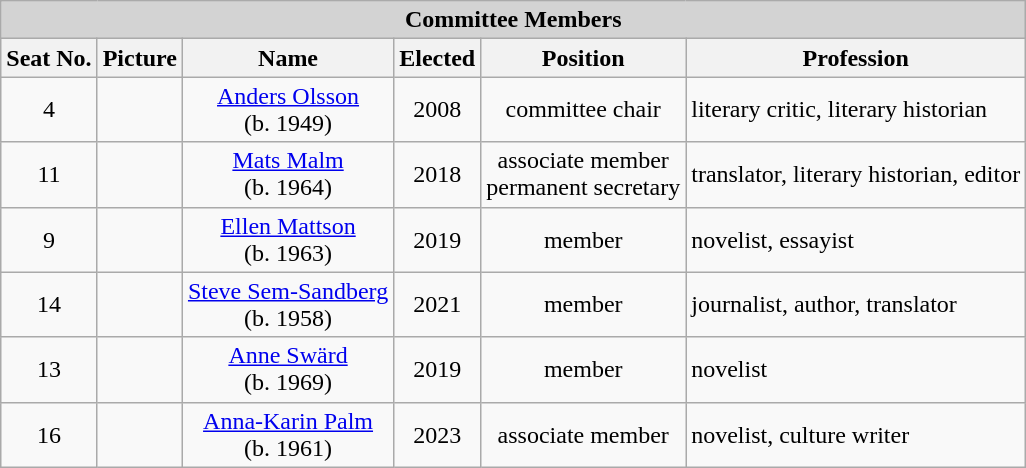<table class="wikitable sortable">
<tr>
<td style="background:lightgrey;white-space:nowrap" colspan="6" align="center"><strong>Committee Members</strong></td>
</tr>
<tr>
<th>Seat No.</th>
<th>Picture</th>
<th>Name</th>
<th>Elected</th>
<th>Position</th>
<th>Profession</th>
</tr>
<tr>
<td align="center">4</td>
<td></td>
<td align="center"><a href='#'>Anders Olsson</a> <br>(b. 1949)</td>
<td align="center">2008</td>
<td align="center">committee chair</td>
<td>literary critic, literary historian</td>
</tr>
<tr>
<td align="center">11</td>
<td></td>
<td align="center"><a href='#'>Mats Malm</a> <br>(b. 1964)</td>
<td align="center">2018</td>
<td align="center">associate member<br>permanent secretary</td>
<td>translator, literary historian, editor</td>
</tr>
<tr>
<td align="center">9</td>
<td></td>
<td align="center"><a href='#'>Ellen Mattson</a> <br>(b. 1963)</td>
<td align="center">2019</td>
<td align="center">member</td>
<td>novelist, essayist</td>
</tr>
<tr>
<td align="center">14</td>
<td></td>
<td align="center"><a href='#'>Steve Sem-Sandberg</a> <br>(b. 1958)</td>
<td align="center">2021</td>
<td align="center">member</td>
<td>journalist, author, translator</td>
</tr>
<tr>
<td align="center">13</td>
<td></td>
<td align="center"><a href='#'>Anne Swärd</a> <br>(b. 1969)</td>
<td align="center">2019</td>
<td align="center">member</td>
<td>novelist</td>
</tr>
<tr>
<td align="center">16</td>
<td></td>
<td align="center"><a href='#'>Anna-Karin Palm</a> <br>(b. 1961)</td>
<td align="center">2023</td>
<td align="center">associate member</td>
<td>novelist, culture writer</td>
</tr>
</table>
